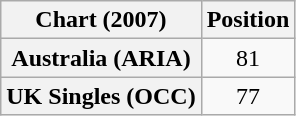<table class="wikitable plainrowheaders">
<tr>
<th scope="col">Chart (2007)</th>
<th scope="col">Position</th>
</tr>
<tr>
<th scope="row">Australia (ARIA)</th>
<td align="center">81</td>
</tr>
<tr>
<th scope="row">UK Singles (OCC)</th>
<td align="center">77</td>
</tr>
</table>
